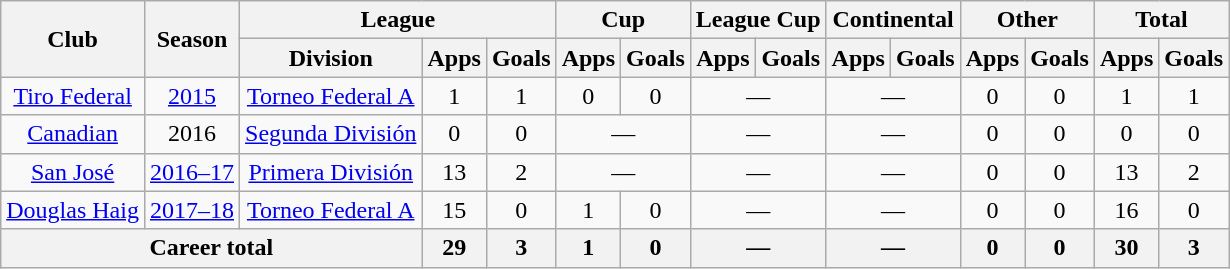<table class="wikitable" style="text-align:center">
<tr>
<th rowspan="2">Club</th>
<th rowspan="2">Season</th>
<th colspan="3">League</th>
<th colspan="2">Cup</th>
<th colspan="2">League Cup</th>
<th colspan="2">Continental</th>
<th colspan="2">Other</th>
<th colspan="2">Total</th>
</tr>
<tr>
<th>Division</th>
<th>Apps</th>
<th>Goals</th>
<th>Apps</th>
<th>Goals</th>
<th>Apps</th>
<th>Goals</th>
<th>Apps</th>
<th>Goals</th>
<th>Apps</th>
<th>Goals</th>
<th>Apps</th>
<th>Goals</th>
</tr>
<tr>
<td rowspan="1"><a href='#'>Tiro Federal</a></td>
<td><a href='#'>2015</a></td>
<td rowspan="1"><a href='#'>Torneo Federal A</a></td>
<td>1</td>
<td>1</td>
<td>0</td>
<td>0</td>
<td colspan="2">—</td>
<td colspan="2">—</td>
<td>0</td>
<td>0</td>
<td>1</td>
<td>1</td>
</tr>
<tr>
<td rowspan="1"><a href='#'>Canadian</a></td>
<td>2016</td>
<td rowspan="1"><a href='#'>Segunda División</a></td>
<td>0</td>
<td>0</td>
<td colspan="2">—</td>
<td colspan="2">—</td>
<td colspan="2">—</td>
<td>0</td>
<td>0</td>
<td>0</td>
<td>0</td>
</tr>
<tr>
<td rowspan="1"><a href='#'>San José</a></td>
<td><a href='#'>2016–17</a></td>
<td rowspan="1"><a href='#'>Primera División</a></td>
<td>13</td>
<td>2</td>
<td colspan="2">—</td>
<td colspan="2">—</td>
<td colspan="2">—</td>
<td>0</td>
<td>0</td>
<td>13</td>
<td>2</td>
</tr>
<tr>
<td rowspan="1"><a href='#'>Douglas Haig</a></td>
<td><a href='#'>2017–18</a></td>
<td rowspan="1"><a href='#'>Torneo Federal A</a></td>
<td>15</td>
<td>0</td>
<td>1</td>
<td>0</td>
<td colspan="2">—</td>
<td colspan="2">—</td>
<td>0</td>
<td>0</td>
<td>16</td>
<td>0</td>
</tr>
<tr>
<th colspan="3">Career total</th>
<th>29</th>
<th>3</th>
<th>1</th>
<th>0</th>
<th colspan="2">—</th>
<th colspan="2">—</th>
<th>0</th>
<th>0</th>
<th>30</th>
<th>3</th>
</tr>
</table>
